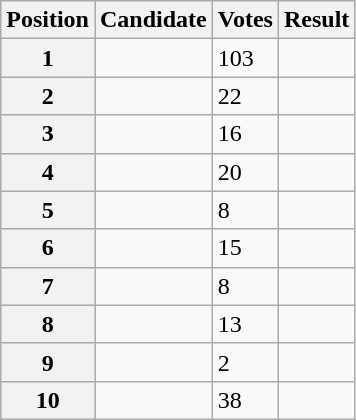<table class="wikitable sortable">
<tr>
<th scope="col">Position</th>
<th scope="col">Candidate</th>
<th scope="col">Votes</th>
<th scope="col">Result</th>
</tr>
<tr>
<th scope="row">1</th>
<td></td>
<td>103</td>
<td></td>
</tr>
<tr>
<th scope="row">2</th>
<td></td>
<td>22</td>
<td></td>
</tr>
<tr>
<th scope="row">3</th>
<td></td>
<td>16</td>
<td></td>
</tr>
<tr>
<th scope="row">4</th>
<td></td>
<td>20</td>
<td></td>
</tr>
<tr>
<th scope="row">5</th>
<td></td>
<td>8</td>
<td></td>
</tr>
<tr>
<th scope="row">6</th>
<td></td>
<td>15</td>
<td></td>
</tr>
<tr>
<th scope="row">7</th>
<td></td>
<td>8</td>
<td></td>
</tr>
<tr>
<th scope="row">8</th>
<td></td>
<td>13</td>
<td></td>
</tr>
<tr>
<th scope="row">9</th>
<td></td>
<td>2</td>
<td></td>
</tr>
<tr>
<th scope="row">10</th>
<td></td>
<td>38</td>
<td></td>
</tr>
</table>
